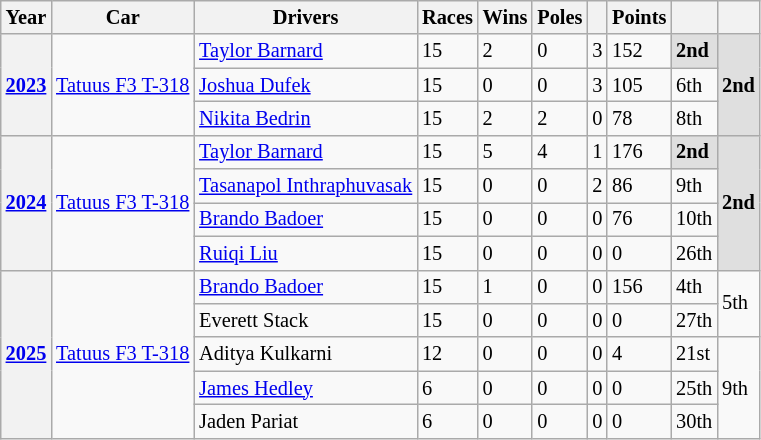<table class="wikitable" style="font-size:85%">
<tr>
<th>Year</th>
<th>Car</th>
<th>Drivers</th>
<th>Races</th>
<th>Wins</th>
<th>Poles</th>
<th></th>
<th>Points</th>
<th></th>
<th></th>
</tr>
<tr>
<th rowspan="3"><a href='#'>2023</a></th>
<td rowspan="3"><a href='#'>Tatuus F3 T-318</a></td>
<td> <a href='#'>Taylor Barnard</a></td>
<td>15</td>
<td>2</td>
<td>0</td>
<td>3</td>
<td>152</td>
<td style="background:#DFDFDF;"><strong>2nd</strong></td>
<td rowspan="3" style="background:#DFDFDF;"><strong>2nd</strong></td>
</tr>
<tr>
<td> <a href='#'>Joshua Dufek</a></td>
<td>15</td>
<td>0</td>
<td>0</td>
<td>3</td>
<td>105</td>
<td>6th</td>
</tr>
<tr>
<td> <a href='#'>Nikita Bedrin</a></td>
<td>15</td>
<td>2</td>
<td>2</td>
<td>0</td>
<td>78</td>
<td>8th</td>
</tr>
<tr>
<th rowspan="4"><a href='#'>2024</a></th>
<td rowspan="4"><a href='#'>Tatuus F3 T-318</a></td>
<td> <a href='#'>Taylor Barnard</a></td>
<td>15</td>
<td>5</td>
<td>4</td>
<td>1</td>
<td>176</td>
<td style="background:#DFDFDF;"><strong>2nd</strong></td>
<td rowspan="4" style="background:#DFDFDF;"><strong>2nd</strong></td>
</tr>
<tr>
<td> <a href='#'>Tasanapol Inthraphuvasak</a></td>
<td>15</td>
<td>0</td>
<td>0</td>
<td>2</td>
<td>86</td>
<td>9th</td>
</tr>
<tr>
<td> <a href='#'>Brando Badoer</a></td>
<td>15</td>
<td>0</td>
<td>0</td>
<td>0</td>
<td>76</td>
<td>10th</td>
</tr>
<tr>
<td> <a href='#'>Ruiqi Liu</a></td>
<td>15</td>
<td>0</td>
<td>0</td>
<td>0</td>
<td>0</td>
<td>26th</td>
</tr>
<tr>
<th rowspan="5"><a href='#'>2025</a></th>
<td rowspan="5"><a href='#'>Tatuus F3 T-318</a></td>
<td> <a href='#'>Brando Badoer</a></td>
<td>15</td>
<td>1</td>
<td>0</td>
<td>0</td>
<td>156</td>
<td>4th</td>
<td rowspan="2">5th</td>
</tr>
<tr>
<td> Everett Stack</td>
<td>15</td>
<td>0</td>
<td>0</td>
<td>0</td>
<td>0</td>
<td>27th</td>
</tr>
<tr>
<td> Aditya Kulkarni</td>
<td>12</td>
<td>0</td>
<td>0</td>
<td>0</td>
<td>4</td>
<td>21st</td>
<td rowspan="3">9th</td>
</tr>
<tr>
<td> <a href='#'>James Hedley</a></td>
<td>6</td>
<td>0</td>
<td>0</td>
<td>0</td>
<td>0</td>
<td>25th</td>
</tr>
<tr>
<td> Jaden Pariat</td>
<td>6</td>
<td>0</td>
<td>0</td>
<td>0</td>
<td>0</td>
<td>30th</td>
</tr>
</table>
